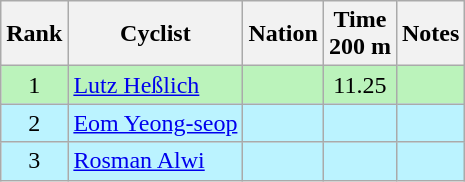<table class="wikitable sortable" style="text-align:center">
<tr>
<th>Rank</th>
<th>Cyclist</th>
<th>Nation</th>
<th>Time<br>200 m</th>
<th>Notes</th>
</tr>
<tr bgcolor=bbf3bb>
<td>1</td>
<td align=left><a href='#'>Lutz Heßlich</a></td>
<td align=left></td>
<td>11.25</td>
<td></td>
</tr>
<tr bgcolor=bbf3ff>
<td>2</td>
<td align=left><a href='#'>Eom Yeong-seop</a></td>
<td align=left></td>
<td></td>
<td></td>
</tr>
<tr bgcolor=bbf3ff>
<td>3</td>
<td align=left><a href='#'>Rosman Alwi</a></td>
<td align=left></td>
<td></td>
<td></td>
</tr>
</table>
